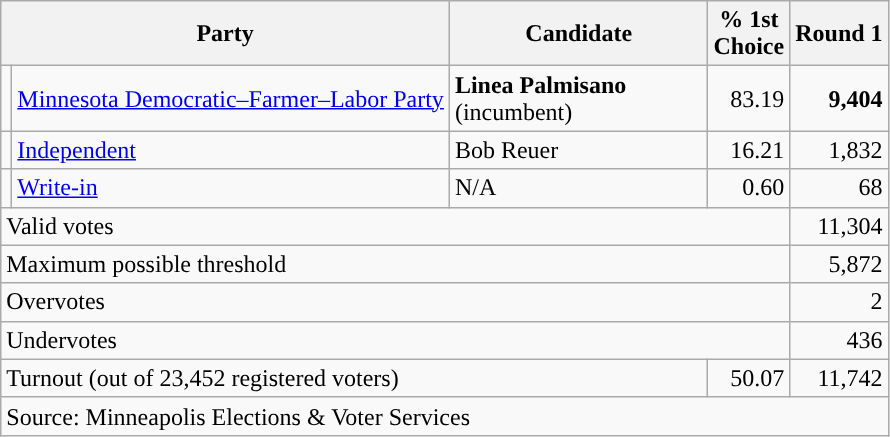<table class="wikitable">
<tr>
<th colspan="2" style="width:290px">Party</th>
<th style="width:165px">Candidate</th>
<th>% 1st<br>Choice</th>
<th>Round 1</th>
</tr>
<tr>
<td style="background-color:"></td>
<td><a href='#'>Minnesota Democratic–Farmer–Labor Party</a></td>
<td><strong>Linea Palmisano</strong> (incumbent)</td>
<td align="right">83.19</td>
<td align="right"><strong>9,404</strong></td>
</tr>
<tr>
<td style="background-color:"></td>
<td><a href='#'>Independent</a></td>
<td>Bob Reuer</td>
<td align="right">16.21</td>
<td align="right">1,832</td>
</tr>
<tr>
<td style="background-color:"></td>
<td><a href='#'>Write-in</a></td>
<td>N/A</td>
<td align="right">0.60</td>
<td align="right">68</td>
</tr>
<tr>
<td colspan="4">Valid votes</td>
<td align="right">11,304</td>
</tr>
<tr>
<td colspan="4">Maximum possible threshold</td>
<td align="right">5,872</td>
</tr>
<tr>
<td colspan="4">Overvotes</td>
<td align="right">2</td>
</tr>
<tr>
<td colspan="4">Undervotes</td>
<td align="right">436</td>
</tr>
<tr>
<td colspan="3">Turnout (out of 23,452 registered voters)</td>
<td align="right">50.07</td>
<td align="right">11,742</td>
</tr>
<tr>
<td colspan="5">Source: Minneapolis Elections & Voter Services</td>
</tr>
</table>
